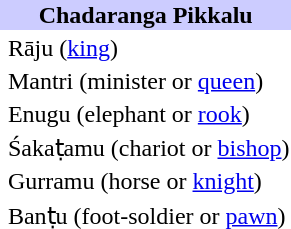<table align=right class="toccolours" style="margin-left: 15px;">
<tr>
<th colspan="2" style="background:#ccccff;">Chadaranga Pikkalu</th>
</tr>
<tr>
<td></td>
<td>Rāju (<a href='#'>king</a>)</td>
</tr>
<tr>
<td></td>
<td>Mantri (minister or <a href='#'>queen</a>)</td>
</tr>
<tr>
<td></td>
<td>Enugu (elephant or <a href='#'>rook</a>)</td>
</tr>
<tr>
<td></td>
<td>Śakaṭamu (chariot or <a href='#'>bishop</a>)</td>
</tr>
<tr>
<td></td>
<td>Gurramu (horse or <a href='#'>knight</a>)</td>
</tr>
<tr>
<td></td>
<td>Banṭu (foot-soldier or <a href='#'>pawn</a>)</td>
</tr>
<tr>
</tr>
</table>
